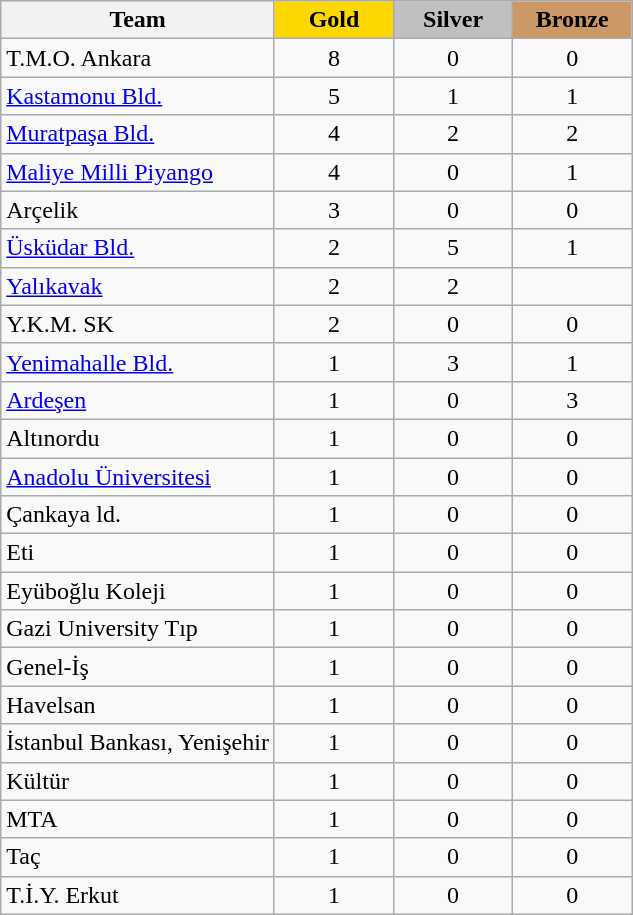<table class="wikitable" style="text-align:center;">
<tr>
<th>Team</th>
<td style="background:gold; width:4.5em; font-weight:bold;">Gold</td>
<td style="background:silver; width:4.5em; font-weight:bold;">Silver</td>
<td style="background:#cc9966; width:4.5em; font-weight:bold;">Bronze</td>
</tr>
<tr>
<td style="text-align:left;">T.M.O. Ankara</td>
<td>8</td>
<td>0</td>
<td>0</td>
</tr>
<tr>
<td style="text-align:left;"><a href='#'>Kastamonu Bld.</a></td>
<td>5</td>
<td>1</td>
<td>1</td>
</tr>
<tr>
<td style="text-align:left;"><a href='#'>Muratpaşa Bld.</a></td>
<td>4</td>
<td>2</td>
<td>2</td>
</tr>
<tr>
<td style="text-align:left;"><a href='#'>Maliye Milli Piyango</a></td>
<td>4</td>
<td>0</td>
<td>1</td>
</tr>
<tr>
<td style="text-align:left;">Arçelik</td>
<td>3</td>
<td>0</td>
<td>0</td>
</tr>
<tr>
<td style="text-align:left;"><a href='#'>Üsküdar Bld.</a></td>
<td>2</td>
<td>5</td>
<td>1</td>
</tr>
<tr>
<td style="text-align:left;"><a href='#'>Yalıkavak</a></td>
<td>2</td>
<td>2</td>
<td></td>
</tr>
<tr>
<td style="text-align:left;">Y.K.M. SK</td>
<td>2</td>
<td>0</td>
<td>0</td>
</tr>
<tr>
<td style="text-align:left;"><a href='#'>Yenimahalle Bld.</a></td>
<td>1</td>
<td>3</td>
<td>1</td>
</tr>
<tr>
<td style="text-align:left;"><a href='#'>Ardeşen</a></td>
<td>1</td>
<td>0</td>
<td>3</td>
</tr>
<tr>
<td style="text-align:left;">Altınordu</td>
<td>1</td>
<td>0</td>
<td>0</td>
</tr>
<tr>
<td style="text-align:left;"><a href='#'>Anadolu Üniversitesi</a></td>
<td>1</td>
<td>0</td>
<td>0</td>
</tr>
<tr>
<td style="text-align:left;">Çankaya ld.</td>
<td>1</td>
<td>0</td>
<td>0</td>
</tr>
<tr>
<td style="text-align:left;">Eti</td>
<td>1</td>
<td>0</td>
<td>0</td>
</tr>
<tr>
<td style="text-align:left;">Eyüboğlu Koleji</td>
<td>1</td>
<td>0</td>
<td>0</td>
</tr>
<tr>
<td style="text-align:left;">Gazi University Tıp</td>
<td>1</td>
<td>0</td>
<td>0</td>
</tr>
<tr>
<td style="text-align:left;">Genel-İş</td>
<td>1</td>
<td>0</td>
<td>0</td>
</tr>
<tr>
<td style="text-align:left;">Havelsan</td>
<td>1</td>
<td>0</td>
<td>0</td>
</tr>
<tr>
<td style="text-align:left;">İstanbul Bankası, Yenişehir</td>
<td>1</td>
<td>0</td>
<td>0</td>
</tr>
<tr>
<td style="text-align:left;">Kültür</td>
<td>1</td>
<td>0</td>
<td>0</td>
</tr>
<tr>
<td style="text-align:left;">MTA</td>
<td>1</td>
<td>0</td>
<td>0</td>
</tr>
<tr>
<td style="text-align:left;">Taç</td>
<td>1</td>
<td>0</td>
<td>0</td>
</tr>
<tr>
<td style="text-align:left;">T.İ.Y. Erkut</td>
<td>1</td>
<td>0</td>
<td>0</td>
</tr>
</table>
